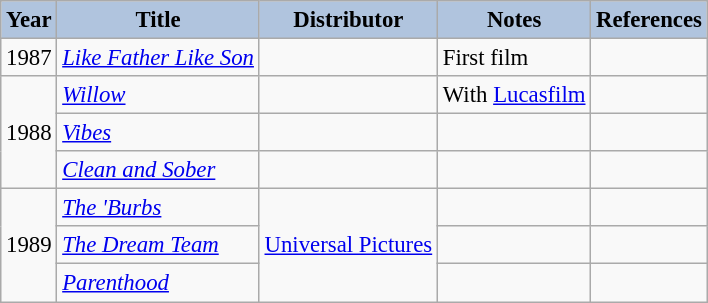<table class="wikitable" style="font-size:95%;">
<tr style="text-align:left;">
<th style="background:#B0C4DE;">Year</th>
<th style="background:#B0C4DE;">Title</th>
<th style="background:#B0C4DE;">Distributor</th>
<th style="background:#B0C4DE;">Notes</th>
<th style="background:#B0C4DE;">References</th>
</tr>
<tr>
<td>1987</td>
<td><em><a href='#'>Like Father Like Son</a></em></td>
<td></td>
<td>First film</td>
<td></td>
</tr>
<tr>
<td rowspan="3">1988</td>
<td><em><a href='#'>Willow</a></em></td>
<td></td>
<td>With <a href='#'>Lucasfilm</a></td>
<td></td>
</tr>
<tr>
<td><em><a href='#'>Vibes</a></em></td>
<td></td>
<td></td>
<td></td>
</tr>
<tr>
<td><em><a href='#'>Clean and Sober</a></em></td>
<td></td>
<td></td>
<td></td>
</tr>
<tr>
<td rowspan="3">1989</td>
<td><em><a href='#'>The 'Burbs</a></em></td>
<td rowspan="3" style="text-align:center;"><a href='#'>Universal Pictures</a></td>
<td></td>
<td></td>
</tr>
<tr>
<td><em><a href='#'>The Dream Team</a></em></td>
<td></td>
<td></td>
</tr>
<tr>
<td><em><a href='#'>Parenthood</a></em></td>
<td></td>
<td></td>
</tr>
</table>
